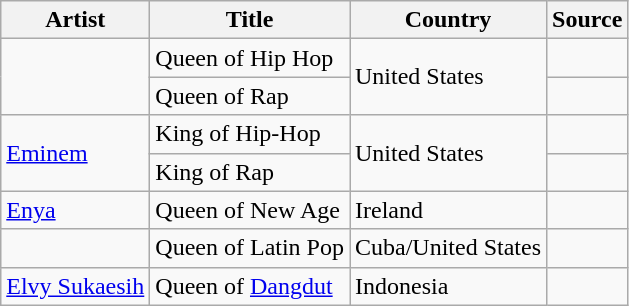<table class="wikitable sortable">
<tr>
<th>Artist</th>
<th>Title</th>
<th>Country</th>
<th class="unsortable">Source</th>
</tr>
<tr>
<td rowspan="2"></td>
<td>Queen of Hip Hop</td>
<td rowspan="2">United States</td>
<td></td>
</tr>
<tr>
<td>Queen of Rap</td>
<td></td>
</tr>
<tr>
<td rowspan="2"><a href='#'>Eminem</a></td>
<td>King of Hip-Hop</td>
<td rowspan="2">United States</td>
<td></td>
</tr>
<tr>
<td>King of Rap</td>
<td></td>
</tr>
<tr>
<td><a href='#'>Enya</a></td>
<td>Queen of New Age</td>
<td>Ireland</td>
<td></td>
</tr>
<tr>
<td></td>
<td>Queen of Latin Pop</td>
<td>Cuba/United States</td>
<td></td>
</tr>
<tr>
<td><a href='#'>Elvy Sukaesih</a></td>
<td>Queen of <a href='#'>Dangdut</a></td>
<td>Indonesia</td>
<td></td>
</tr>
</table>
